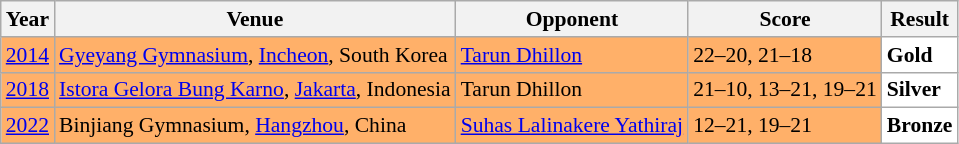<table class="sortable wikitable" style="font-size: 90%;">
<tr>
<th>Year</th>
<th>Venue</th>
<th>Opponent</th>
<th>Score</th>
<th>Result</th>
</tr>
<tr style="background:#FFB069">
<td align="center"><a href='#'>2014</a></td>
<td align="left"><a href='#'>Gyeyang Gymnasium</a>, <a href='#'>Incheon</a>, South Korea</td>
<td align="left"> <a href='#'>Tarun Dhillon</a></td>
<td align="left">22–20, 21–18</td>
<td style="text-align:left; background:white"> <strong>Gold</strong></td>
</tr>
<tr style="background:#FFB069">
<td align="center"><a href='#'>2018</a></td>
<td align="left"><a href='#'>Istora Gelora Bung Karno</a>, <a href='#'>Jakarta</a>, Indonesia</td>
<td align="left"> Tarun Dhillon</td>
<td align="left">21–10, 13–21, 19–21</td>
<td style="text-align:left; background:white"> <strong>Silver</strong></td>
</tr>
<tr style="background:#FFB069">
<td align="center"><a href='#'>2022</a></td>
<td align="left">Binjiang Gymnasium, <a href='#'>Hangzhou</a>, China</td>
<td align="left"> <a href='#'>Suhas Lalinakere Yathiraj</a></td>
<td align="left">12–21, 19–21</td>
<td style="text-align:left; background:white"> <strong>Bronze</strong></td>
</tr>
</table>
